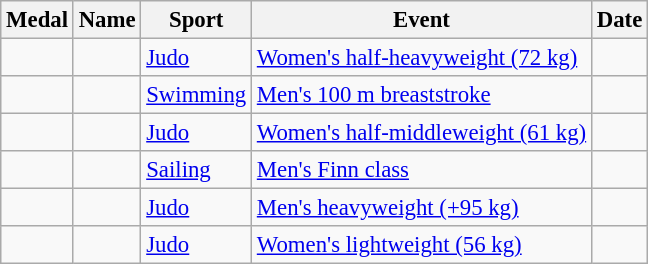<table class="wikitable sortable" style="font-size: 95%;">
<tr>
<th>Medal</th>
<th>Name</th>
<th>Sport</th>
<th>Event</th>
<th>Date</th>
</tr>
<tr>
<td></td>
<td></td>
<td><a href='#'>Judo</a></td>
<td><a href='#'>Women's half-heavyweight (72 kg)</a></td>
<td></td>
</tr>
<tr>
<td></td>
<td></td>
<td><a href='#'>Swimming</a></td>
<td><a href='#'>Men's 100 m breaststroke</a></td>
<td></td>
</tr>
<tr>
<td></td>
<td></td>
<td><a href='#'>Judo</a></td>
<td><a href='#'>Women's half-middleweight (61 kg)</a></td>
<td></td>
</tr>
<tr>
<td></td>
<td></td>
<td><a href='#'>Sailing</a></td>
<td><a href='#'>Men's Finn class</a></td>
<td></td>
</tr>
<tr>
<td></td>
<td></td>
<td><a href='#'>Judo</a></td>
<td><a href='#'>Men's heavyweight (+95 kg)</a></td>
<td></td>
</tr>
<tr>
<td></td>
<td></td>
<td><a href='#'>Judo</a></td>
<td><a href='#'>Women's lightweight (56 kg)</a></td>
<td></td>
</tr>
</table>
